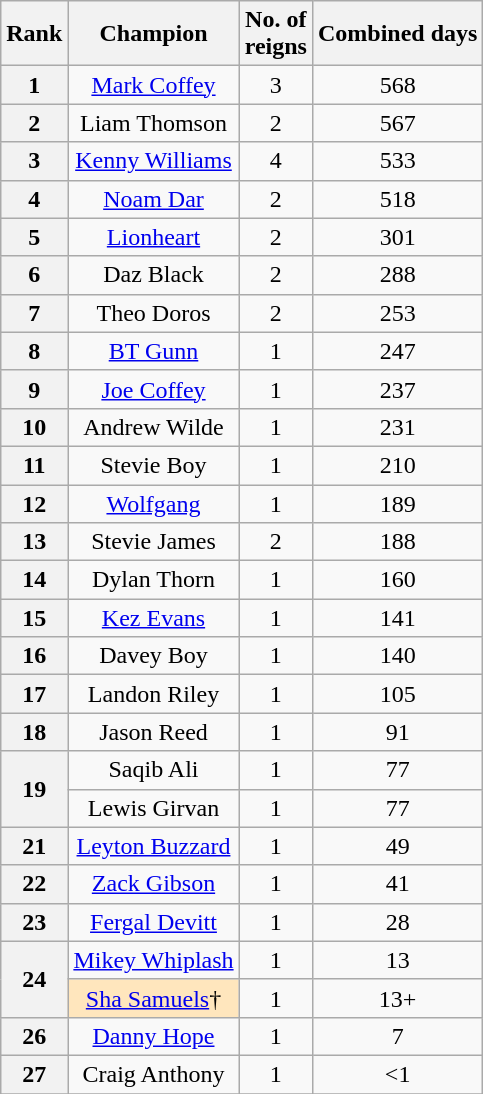<table class="wikitable sortable" style="text-align: center">
<tr>
<th>Rank</th>
<th>Champion</th>
<th>No. of<br>reigns</th>
<th>Combined days</th>
</tr>
<tr>
<th>1</th>
<td><a href='#'>Mark Coffey</a></td>
<td>3</td>
<td>568</td>
</tr>
<tr>
<th>2</th>
<td>Liam Thomson</td>
<td>2</td>
<td>567</td>
</tr>
<tr>
<th>3</th>
<td><a href='#'>Kenny Williams</a></td>
<td>4</td>
<td>533</td>
</tr>
<tr>
<th>4</th>
<td><a href='#'>Noam Dar</a></td>
<td>2</td>
<td>518</td>
</tr>
<tr>
<th>5</th>
<td><a href='#'>Lionheart</a></td>
<td>2</td>
<td>301</td>
</tr>
<tr>
<th>6</th>
<td>Daz Black</td>
<td>2</td>
<td>288</td>
</tr>
<tr>
<th>7</th>
<td>Theo Doros</td>
<td>2</td>
<td>253</td>
</tr>
<tr>
<th>8</th>
<td><a href='#'>BT Gunn</a></td>
<td>1</td>
<td>247</td>
</tr>
<tr>
<th>9</th>
<td><a href='#'>Joe Coffey</a></td>
<td>1</td>
<td>237</td>
</tr>
<tr>
<th>10</th>
<td>Andrew Wilde</td>
<td>1</td>
<td>231</td>
</tr>
<tr>
<th>11</th>
<td>Stevie Boy</td>
<td>1</td>
<td>210</td>
</tr>
<tr>
<th>12</th>
<td><a href='#'>Wolfgang</a></td>
<td>1</td>
<td>189</td>
</tr>
<tr>
<th>13</th>
<td>Stevie James</td>
<td>2</td>
<td>188</td>
</tr>
<tr>
<th>14</th>
<td>Dylan Thorn</td>
<td>1</td>
<td>160</td>
</tr>
<tr>
<th>15</th>
<td><a href='#'>Kez Evans</a></td>
<td>1</td>
<td>141</td>
</tr>
<tr>
<th>16</th>
<td>Davey Boy</td>
<td>1</td>
<td>140</td>
</tr>
<tr>
<th>17</th>
<td>Landon Riley</td>
<td>1</td>
<td>105</td>
</tr>
<tr>
<th>18</th>
<td>Jason Reed</td>
<td>1</td>
<td>91</td>
</tr>
<tr>
<th ! rowspan="2">19</th>
<td>Saqib Ali</td>
<td>1</td>
<td>77</td>
</tr>
<tr>
<td>Lewis Girvan</td>
<td>1</td>
<td>77</td>
</tr>
<tr>
<th>21</th>
<td><a href='#'>Leyton Buzzard</a></td>
<td>1</td>
<td>49</td>
</tr>
<tr>
<th>22</th>
<td><a href='#'>Zack Gibson</a></td>
<td>1</td>
<td>41</td>
</tr>
<tr>
<th>23</th>
<td><a href='#'>Fergal Devitt</a></td>
<td>1</td>
<td>28</td>
</tr>
<tr>
<th ! rowspan="2">24</th>
<td><a href='#'>Mikey Whiplash</a></td>
<td>1</td>
<td>13</td>
</tr>
<tr>
<td style="background:#ffe6bd;"><a href='#'>Sha Samuels</a>†</td>
<td>1</td>
<td>13+</td>
</tr>
<tr>
<th>26</th>
<td><a href='#'>Danny Hope</a></td>
<td>1</td>
<td>7</td>
</tr>
<tr>
<th>27</th>
<td>Craig Anthony</td>
<td>1</td>
<td><1</td>
</tr>
<tr>
</tr>
</table>
